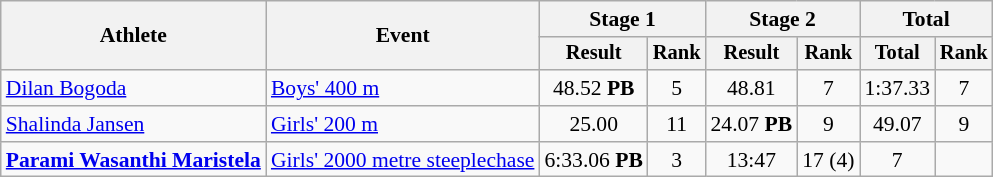<table class="wikitable" style="font-size:90%">
<tr>
<th rowspan=2>Athlete</th>
<th rowspan=2>Event</th>
<th colspan=2>Stage 1</th>
<th colspan=2>Stage 2</th>
<th colspan=2>Total</th>
</tr>
<tr style="font-size:95%">
<th>Result</th>
<th>Rank</th>
<th>Result</th>
<th>Rank</th>
<th>Total</th>
<th>Rank</th>
</tr>
<tr align=center>
<td align=left><a href='#'>Dilan Bogoda</a></td>
<td align=left><a href='#'>Boys' 400 m</a></td>
<td>48.52 <strong>PB</strong></td>
<td>5</td>
<td>48.81</td>
<td>7</td>
<td>1:37.33</td>
<td>7</td>
</tr>
<tr align=center>
<td align=left><a href='#'>Shalinda Jansen</a></td>
<td align=left><a href='#'>Girls' 200 m</a></td>
<td>25.00</td>
<td>11</td>
<td>24.07 <strong>PB</strong></td>
<td>9</td>
<td>49.07</td>
<td>9</td>
</tr>
<tr align=center>
<td align=left><strong><a href='#'>Parami Wasanthi Maristela</a></strong></td>
<td align=left><a href='#'>Girls' 2000 metre steeplechase</a></td>
<td>6:33.06 <strong>PB</strong></td>
<td>3</td>
<td>13:47</td>
<td>17 (4)</td>
<td>7</td>
<td></td>
</tr>
</table>
